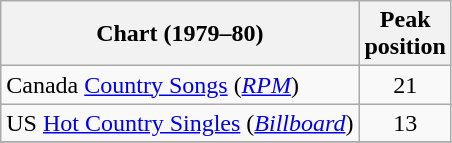<table class="wikitable sortable">
<tr>
<th align="left">Chart (1979–80)</th>
<th align="center">Peak<br>position</th>
</tr>
<tr>
<td align="left">Canada <a href='#'>Country Songs</a> (<em><a href='#'>RPM</a></em>)</td>
<td align="center">21</td>
</tr>
<tr>
<td align="left">US <a href='#'>Hot Country Singles</a> (<em><a href='#'>Billboard</a></em>)</td>
<td align="center">13</td>
</tr>
<tr>
</tr>
</table>
